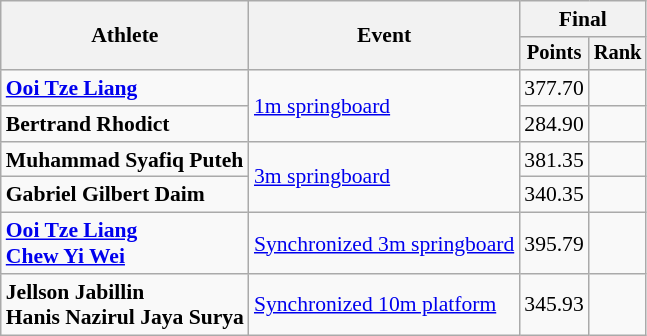<table class="wikitable" style="font-size:90%">
<tr>
<th rowspan="2">Athlete</th>
<th rowspan="2">Event</th>
<th colspan="2">Final</th>
</tr>
<tr style="font-size:95%">
<th>Points</th>
<th>Rank</th>
</tr>
<tr align="center">
<td align="left"><strong><a href='#'>Ooi Tze Liang</a></strong></td>
<td rowspan="2" align="left"><a href='#'>1m springboard</a></td>
<td>377.70</td>
<td></td>
</tr>
<tr align="center">
<td align="left"><strong>Bertrand Rhodict</strong></td>
<td>284.90</td>
<td></td>
</tr>
<tr align="center">
<td align="left"><strong>Muhammad Syafiq Puteh</strong></td>
<td rowspan="2" align="left"><a href='#'>3m springboard</a></td>
<td>381.35</td>
<td></td>
</tr>
<tr align="center">
<td align="left"><strong>Gabriel Gilbert Daim</strong></td>
<td>340.35</td>
<td></td>
</tr>
<tr align="center">
<td align="left"><strong><a href='#'>Ooi Tze Liang</a><br><a href='#'>Chew Yi Wei</a></strong></td>
<td align="left"><a href='#'>Synchronized 3m springboard</a></td>
<td>395.79</td>
<td></td>
</tr>
<tr align="center">
<td align="left"><strong>Jellson Jabillin<br>Hanis Nazirul Jaya Surya</strong></td>
<td align="left"><a href='#'>Synchronized 10m platform</a></td>
<td>345.93</td>
<td></td>
</tr>
</table>
